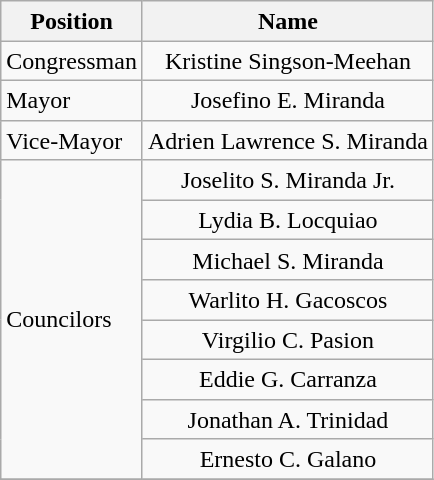<table class="wikitable" style="line-height:1.20em; font-size:100%;">
<tr>
<th>Position</th>
<th>Name</th>
</tr>
<tr>
<td>Congressman</td>
<td style="text-align:center;">Kristine Singson-Meehan</td>
</tr>
<tr>
<td>Mayor</td>
<td style="text-align:center;">Josefino E. Miranda</td>
</tr>
<tr>
<td>Vice-Mayor</td>
<td style="text-align:center;">Adrien Lawrence S. Miranda</td>
</tr>
<tr>
<td rowspan=8>Councilors</td>
<td style="text-align:center;">Joselito S. Miranda Jr.</td>
</tr>
<tr>
<td style="text-align:center;">Lydia B. Locquiao</td>
</tr>
<tr>
<td style="text-align:center;">Michael S. Miranda</td>
</tr>
<tr>
<td style="text-align:center;">Warlito H. Gacoscos</td>
</tr>
<tr>
<td style="text-align:center;">Virgilio C. Pasion</td>
</tr>
<tr>
<td style="text-align:center;">Eddie G. Carranza</td>
</tr>
<tr>
<td style="text-align:center;">Jonathan A. Trinidad</td>
</tr>
<tr>
<td style="text-align:center;">Ernesto C. Galano</td>
</tr>
<tr>
</tr>
</table>
